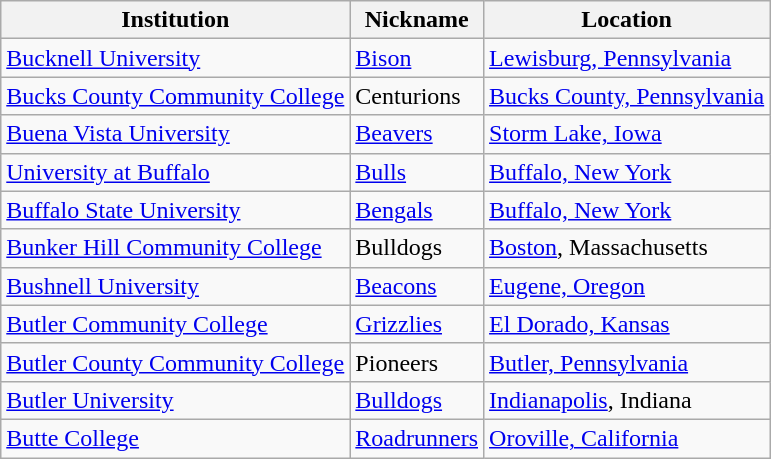<table class="wikitable">
<tr>
<th>Institution</th>
<th>Nickname</th>
<th>Location</th>
</tr>
<tr>
<td><a href='#'>Bucknell University</a></td>
<td><a href='#'>Bison</a></td>
<td><a href='#'>Lewisburg, Pennsylvania</a></td>
</tr>
<tr>
<td><a href='#'>Bucks County Community College</a></td>
<td>Centurions</td>
<td><a href='#'>Bucks County, Pennsylvania</a></td>
</tr>
<tr>
<td><a href='#'>Buena Vista University</a></td>
<td><a href='#'>Beavers</a></td>
<td><a href='#'>Storm Lake, Iowa</a></td>
</tr>
<tr>
<td><a href='#'>University at Buffalo</a></td>
<td><a href='#'>Bulls</a></td>
<td><a href='#'>Buffalo, New York</a></td>
</tr>
<tr>
<td><a href='#'>Buffalo State University</a></td>
<td><a href='#'>Bengals</a></td>
<td><a href='#'>Buffalo, New York</a></td>
</tr>
<tr>
<td><a href='#'>Bunker Hill Community College</a></td>
<td>Bulldogs</td>
<td><a href='#'>Boston</a>, Massachusetts</td>
</tr>
<tr>
<td><a href='#'>Bushnell University</a></td>
<td><a href='#'>Beacons</a></td>
<td><a href='#'>Eugene, Oregon</a></td>
</tr>
<tr>
<td><a href='#'>Butler Community College</a></td>
<td><a href='#'>Grizzlies</a></td>
<td><a href='#'>El Dorado, Kansas</a></td>
</tr>
<tr>
<td><a href='#'>Butler County Community College</a></td>
<td>Pioneers</td>
<td><a href='#'>Butler, Pennsylvania</a></td>
</tr>
<tr>
<td><a href='#'>Butler University</a></td>
<td><a href='#'>Bulldogs</a></td>
<td><a href='#'>Indianapolis</a>, Indiana</td>
</tr>
<tr>
<td><a href='#'>Butte College</a></td>
<td><a href='#'>Roadrunners</a></td>
<td><a href='#'>Oroville, California</a></td>
</tr>
</table>
